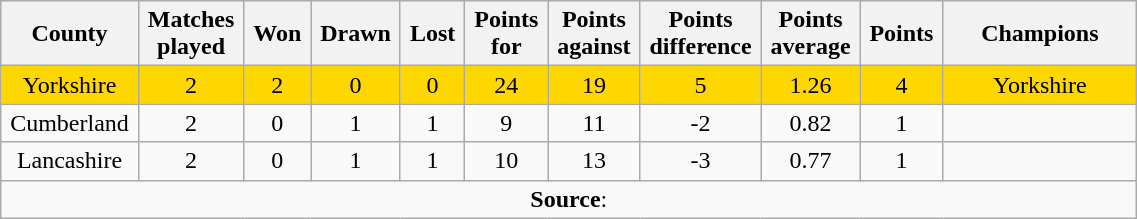<table class="wikitable plainrowheaders" style="text-align: center; width: 60%">
<tr>
<th scope="col" style="width: 5%;">County</th>
<th scope="col" style="width: 5%;">Matches played</th>
<th scope="col" style="width: 5%;">Won</th>
<th scope="col" style="width: 5%;">Drawn</th>
<th scope="col" style="width: 5%;">Lost</th>
<th scope="col" style="width: 5%;">Points for</th>
<th scope="col" style="width: 5%;">Points against</th>
<th scope="col" style="width: 5%;">Points difference</th>
<th scope="col" style="width: 5%;">Points average</th>
<th scope="col" style="width: 5%;">Points</th>
<th scope="col" style="width: 15%;">Champions</th>
</tr>
<tr style="background: gold;">
<td>Yorkshire</td>
<td>2</td>
<td>2</td>
<td>0</td>
<td>0</td>
<td>24</td>
<td>19</td>
<td>5</td>
<td>1.26</td>
<td>4</td>
<td>Yorkshire</td>
</tr>
<tr>
<td>Cumberland</td>
<td>2</td>
<td>0</td>
<td>1</td>
<td>1</td>
<td>9</td>
<td>11</td>
<td>-2</td>
<td>0.82</td>
<td>1</td>
<td></td>
</tr>
<tr>
<td>Lancashire</td>
<td>2</td>
<td>0</td>
<td>1</td>
<td>1</td>
<td>10</td>
<td>13</td>
<td>-3</td>
<td>0.77</td>
<td>1</td>
<td></td>
</tr>
<tr>
<td colspan="11"><strong>Source</strong>:</td>
</tr>
</table>
